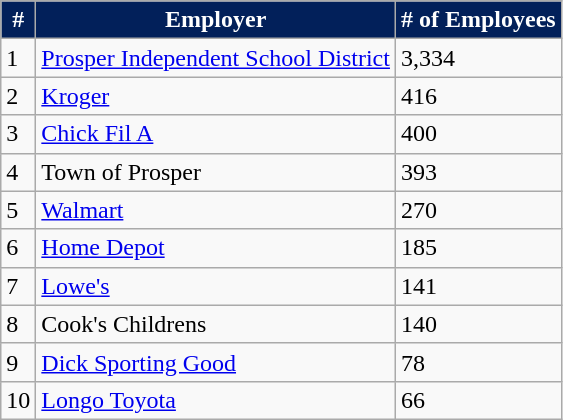<table class="wikitable">
<tr>
<th style="background: #02205a; color:#fff;">#</th>
<th style="background: #02205a; color:#fff;">Employer</th>
<th style="background: #02205a; color:#fff;"># of Employees</th>
</tr>
<tr>
<td>1</td>
<td><a href='#'>Prosper Independent School District</a></td>
<td>3,334</td>
</tr>
<tr>
<td>2</td>
<td><a href='#'>Kroger</a></td>
<td>416</td>
</tr>
<tr>
<td>3</td>
<td><a href='#'>Chick Fil A</a></td>
<td>400</td>
</tr>
<tr>
<td>4</td>
<td>Town of Prosper</td>
<td>393</td>
</tr>
<tr>
<td>5</td>
<td><a href='#'>Walmart</a></td>
<td>270</td>
</tr>
<tr>
<td>6</td>
<td><a href='#'>Home Depot</a></td>
<td>185</td>
</tr>
<tr>
<td>7</td>
<td><a href='#'>Lowe's</a></td>
<td>141</td>
</tr>
<tr>
<td>8</td>
<td>Cook's Childrens</td>
<td>140</td>
</tr>
<tr>
<td>9</td>
<td><a href='#'>Dick Sporting Good</a></td>
<td>78</td>
</tr>
<tr>
<td>10</td>
<td><a href='#'>Longo Toyota</a></td>
<td>66</td>
</tr>
</table>
